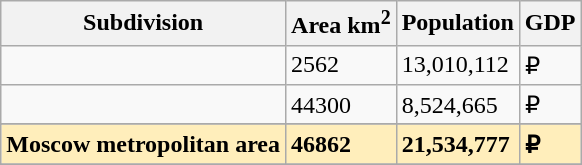<table class="wikitable">
<tr>
<th>Subdivision</th>
<th>Area km<sup>2</sup></th>
<th>Population</th>
<th>GDP</th>
</tr>
<tr>
<td></td>
<td>2562</td>
<td>13,010,112</td>
<td>₽</td>
</tr>
<tr>
<td></td>
<td>44300</td>
<td>8,524,665</td>
<td>₽</td>
</tr>
<tr>
</tr>
<tr style="background:#feb;">
<td><strong>Moscow metropolitan area</strong></td>
<td><strong>46862</strong></td>
<td><strong>21,534,777</strong></td>
<td><strong>₽</strong></td>
</tr>
<tr>
</tr>
</table>
